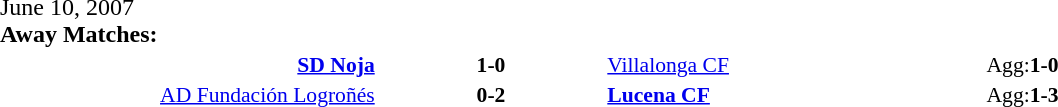<table width=100% cellspacing=1>
<tr>
<th width=20%></th>
<th width=12%></th>
<th width=20%></th>
<th></th>
</tr>
<tr>
<td>June 10, 2007<br><strong>Away Matches:</strong></td>
</tr>
<tr style=font-size:90%>
<td align=right><strong><a href='#'>SD Noja</a></strong></td>
<td align=center><strong>1-0</strong></td>
<td><a href='#'>Villalonga CF</a></td>
<td>Agg:<strong>1-0</strong></td>
</tr>
<tr style=font-size:90%>
<td align=right><a href='#'>AD Fundación Logroñés</a></td>
<td align=center><strong>0-2</strong></td>
<td><strong><a href='#'>Lucena CF</a></strong></td>
<td>Agg:<strong>1-3</strong></td>
</tr>
</table>
